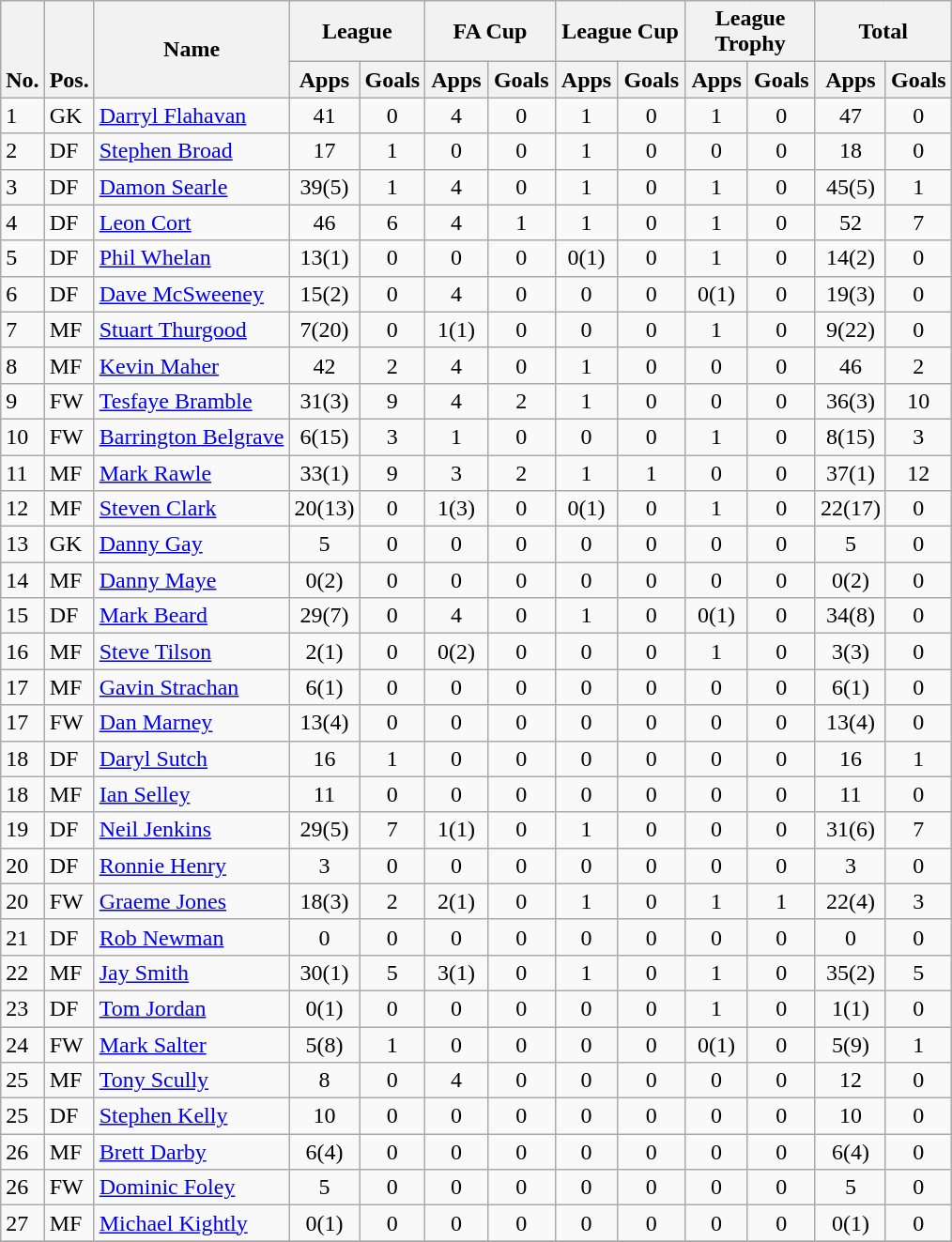<table class="wikitable" style="text-align:center">
<tr>
<th rowspan="2" valign="bottom">No.</th>
<th rowspan="2" valign="bottom">Pos.</th>
<th rowspan="2">Name</th>
<th colspan="2" width="85">League</th>
<th colspan="2" width="85">FA Cup</th>
<th colspan="2" width="85">League Cup</th>
<th colspan="2" width="85">League Trophy</th>
<th colspan="2" width="85">Total</th>
</tr>
<tr>
<th>Apps</th>
<th>Goals</th>
<th>Apps</th>
<th>Goals</th>
<th>Apps</th>
<th>Goals</th>
<th>Apps</th>
<th>Goals</th>
<th>Apps</th>
<th>Goals</th>
</tr>
<tr>
<td align="left">1</td>
<td align="left">GK</td>
<td align="left"> <a href='#'>Darryl Flahavan</a></td>
<td>41</td>
<td>0</td>
<td>4</td>
<td>0</td>
<td>1</td>
<td>0</td>
<td>1</td>
<td>0</td>
<td>47</td>
<td>0</td>
</tr>
<tr>
<td align="left">2</td>
<td align="left">DF</td>
<td align="left"> <a href='#'>Stephen Broad</a></td>
<td>17</td>
<td>1</td>
<td>0</td>
<td>0</td>
<td>1</td>
<td>0</td>
<td>0</td>
<td>0</td>
<td>18</td>
<td>0</td>
</tr>
<tr>
<td align="left">3</td>
<td align="left">DF</td>
<td align="left"> <a href='#'>Damon Searle</a></td>
<td>39(5)</td>
<td>1</td>
<td>4</td>
<td>0</td>
<td>1</td>
<td>0</td>
<td>1</td>
<td>0</td>
<td>45(5)</td>
<td>1</td>
</tr>
<tr>
<td align="left">4</td>
<td align="left">DF</td>
<td align="left"> <a href='#'>Leon Cort</a></td>
<td>46</td>
<td>6</td>
<td>4</td>
<td>1</td>
<td>1</td>
<td>0</td>
<td>1</td>
<td>0</td>
<td>52</td>
<td>7</td>
</tr>
<tr>
<td align="left">5</td>
<td align="left">DF</td>
<td align="left"> <a href='#'>Phil Whelan</a></td>
<td>13(1)</td>
<td>0</td>
<td>0</td>
<td>0</td>
<td>0(1)</td>
<td>0</td>
<td>1</td>
<td>0</td>
<td>14(2)</td>
<td>0</td>
</tr>
<tr>
<td align="left">6</td>
<td align="left">DF</td>
<td align="left"> <a href='#'>Dave McSweeney</a></td>
<td>15(2)</td>
<td>0</td>
<td>4</td>
<td>0</td>
<td>0</td>
<td>0</td>
<td>0(1)</td>
<td>0</td>
<td>19(3)</td>
<td>0</td>
</tr>
<tr>
<td align="left">7</td>
<td align="left">MF</td>
<td align="left"> <a href='#'>Stuart Thurgood</a></td>
<td>7(20)</td>
<td>0</td>
<td>1(1)</td>
<td>0</td>
<td>0</td>
<td>0</td>
<td>1</td>
<td>0</td>
<td>9(22)</td>
<td>0</td>
</tr>
<tr>
<td align="left">8</td>
<td align="left">MF</td>
<td align="left"> <a href='#'>Kevin Maher</a></td>
<td>42</td>
<td>2</td>
<td>4</td>
<td>0</td>
<td>1</td>
<td>0</td>
<td>0</td>
<td>0</td>
<td>46</td>
<td>2</td>
</tr>
<tr>
<td align="left">9</td>
<td align="left">FW</td>
<td align="left"> <a href='#'>Tesfaye Bramble</a></td>
<td>31(3)</td>
<td>9</td>
<td>4</td>
<td>2</td>
<td>1</td>
<td>0</td>
<td>0</td>
<td>0</td>
<td>36(3)</td>
<td>10</td>
</tr>
<tr>
<td align="left">10</td>
<td align="left">FW</td>
<td align="left"> <a href='#'>Barrington Belgrave</a></td>
<td>6(15)</td>
<td>3</td>
<td>1</td>
<td>0</td>
<td>0</td>
<td>0</td>
<td>1</td>
<td>0</td>
<td>8(15)</td>
<td>3</td>
</tr>
<tr>
<td align="left">11</td>
<td align="left">MF</td>
<td align="left"> <a href='#'>Mark Rawle</a></td>
<td>33(1)</td>
<td>9</td>
<td>3</td>
<td>2</td>
<td>1</td>
<td>1</td>
<td>0</td>
<td>0</td>
<td>37(1)</td>
<td>12</td>
</tr>
<tr>
<td align="left">12</td>
<td align="left">MF</td>
<td align="left"> <a href='#'>Steven Clark</a></td>
<td>20(13)</td>
<td>0</td>
<td>1(3)</td>
<td>0</td>
<td>0(1)</td>
<td>0</td>
<td>1</td>
<td>0</td>
<td>22(17)</td>
<td>0</td>
</tr>
<tr>
<td align="left">13</td>
<td align="left">GK</td>
<td align="left"> <a href='#'>Danny Gay</a></td>
<td>5</td>
<td>0</td>
<td>0</td>
<td>0</td>
<td>0</td>
<td>0</td>
<td>0</td>
<td>0</td>
<td>5</td>
<td>0</td>
</tr>
<tr>
<td align="left">14</td>
<td align="left">MF</td>
<td align="left"> <a href='#'>Danny Maye</a></td>
<td>0(2)</td>
<td>0</td>
<td>0</td>
<td>0</td>
<td>0</td>
<td>0</td>
<td>0</td>
<td>0</td>
<td>0(2)</td>
<td>0</td>
</tr>
<tr>
<td align="left">15</td>
<td align="left">DF</td>
<td align="left"> <a href='#'>Mark Beard</a></td>
<td>29(7)</td>
<td>0</td>
<td>4</td>
<td>0</td>
<td>1</td>
<td>0</td>
<td>0(1)</td>
<td>0</td>
<td>34(8)</td>
<td>0</td>
</tr>
<tr>
<td align="left">16</td>
<td align="left">MF</td>
<td align="left"> <a href='#'>Steve Tilson</a></td>
<td>2(1)</td>
<td>0</td>
<td>0(2)</td>
<td>0</td>
<td>0</td>
<td>0</td>
<td>1</td>
<td>0</td>
<td>3(3)</td>
<td>0</td>
</tr>
<tr>
<td align="left">17</td>
<td align="left">MF</td>
<td align="left"> <a href='#'>Gavin Strachan</a></td>
<td>6(1)</td>
<td>0</td>
<td>0</td>
<td>0</td>
<td>0</td>
<td>0</td>
<td>0</td>
<td>0</td>
<td>6(1)</td>
<td>0</td>
</tr>
<tr>
<td align="left">17</td>
<td align="left">FW</td>
<td align="left"> <a href='#'>Dan Marney</a></td>
<td>13(4)</td>
<td>0</td>
<td>0</td>
<td>0</td>
<td>0</td>
<td>0</td>
<td>0</td>
<td>0</td>
<td>13(4)</td>
<td>0</td>
</tr>
<tr>
<td align="left">18</td>
<td align="left">DF</td>
<td align="left"> <a href='#'>Daryl Sutch</a></td>
<td>16</td>
<td>1</td>
<td>0</td>
<td>0</td>
<td>0</td>
<td>0</td>
<td>0</td>
<td>0</td>
<td>16</td>
<td>1</td>
</tr>
<tr>
<td align="left">18</td>
<td align="left">MF</td>
<td align="left"> <a href='#'>Ian Selley</a></td>
<td>11</td>
<td>0</td>
<td>0</td>
<td>0</td>
<td>0</td>
<td>0</td>
<td>0</td>
<td>0</td>
<td>11</td>
<td>0</td>
</tr>
<tr>
<td align="left">19</td>
<td align="left">DF</td>
<td align="left"> <a href='#'>Neil Jenkins</a></td>
<td>29(5)</td>
<td>7</td>
<td>1(1)</td>
<td>0</td>
<td>1</td>
<td>0</td>
<td>0</td>
<td>0</td>
<td>31(6)</td>
<td>7</td>
</tr>
<tr>
<td align="left">20</td>
<td align="left">DF</td>
<td align="left"> <a href='#'>Ronnie Henry</a></td>
<td>3</td>
<td>0</td>
<td>0</td>
<td>0</td>
<td>0</td>
<td>0</td>
<td>0</td>
<td>0</td>
<td>3</td>
<td>0</td>
</tr>
<tr>
<td align="left">20</td>
<td align="left">FW</td>
<td align="left"> <a href='#'>Graeme Jones</a></td>
<td>18(3)</td>
<td>2</td>
<td>2(1)</td>
<td>0</td>
<td>1</td>
<td>0</td>
<td>1</td>
<td>1</td>
<td>22(4)</td>
<td>3</td>
</tr>
<tr>
<td align="left">21</td>
<td align="left">DF</td>
<td align="left"> <a href='#'>Rob Newman</a></td>
<td>0</td>
<td>0</td>
<td>0</td>
<td>0</td>
<td>0</td>
<td>0</td>
<td>0</td>
<td>0</td>
<td>0</td>
<td>0</td>
</tr>
<tr>
<td align="left">22</td>
<td align="left">MF</td>
<td align="left"> <a href='#'>Jay Smith</a></td>
<td>30(1)</td>
<td>5</td>
<td>3(1)</td>
<td>0</td>
<td>1</td>
<td>0</td>
<td>1</td>
<td>0</td>
<td>35(2)</td>
<td>5</td>
</tr>
<tr>
<td align="left">23</td>
<td align="left">DF</td>
<td align="left"> <a href='#'>Tom Jordan</a></td>
<td>0(1)</td>
<td>0</td>
<td>0</td>
<td>0</td>
<td>0</td>
<td>0</td>
<td>1</td>
<td>0</td>
<td>1(1)</td>
<td>0</td>
</tr>
<tr>
<td align="left">24</td>
<td align="left">FW</td>
<td align="left"> <a href='#'>Mark Salter</a></td>
<td>5(8)</td>
<td>1</td>
<td>0</td>
<td>0</td>
<td>0</td>
<td>0</td>
<td>0(1)</td>
<td>0</td>
<td>5(9)</td>
<td>1</td>
</tr>
<tr>
<td align="left">25</td>
<td align="left">MF</td>
<td align="left"> <a href='#'>Tony Scully</a></td>
<td>8</td>
<td>0</td>
<td>4</td>
<td>0</td>
<td>0</td>
<td>0</td>
<td>0</td>
<td>0</td>
<td>12</td>
<td>0</td>
</tr>
<tr>
<td align="left">25</td>
<td align="left">DF</td>
<td align="left"> <a href='#'>Stephen Kelly</a></td>
<td>10</td>
<td>0</td>
<td>0</td>
<td>0</td>
<td>0</td>
<td>0</td>
<td>0</td>
<td>0</td>
<td>10</td>
<td>0</td>
</tr>
<tr>
<td align="left">26</td>
<td align="left">MF</td>
<td align="left"> <a href='#'>Brett Darby</a></td>
<td>6(4)</td>
<td>0</td>
<td>0</td>
<td>0</td>
<td>0</td>
<td>0</td>
<td>0</td>
<td>0</td>
<td>6(4)</td>
<td>0</td>
</tr>
<tr>
<td align="left">26</td>
<td align="left">FW</td>
<td align="left"> <a href='#'>Dominic Foley</a></td>
<td>5</td>
<td>0</td>
<td>0</td>
<td>0</td>
<td>0</td>
<td>0</td>
<td>0</td>
<td>0</td>
<td>5</td>
<td>0</td>
</tr>
<tr>
<td align="left">27</td>
<td align="left">MF</td>
<td align="left"> <a href='#'>Michael Kightly</a></td>
<td>0(1)</td>
<td>0</td>
<td>0</td>
<td>0</td>
<td>0</td>
<td>0</td>
<td>0</td>
<td>0</td>
<td>0(1)</td>
<td>0</td>
</tr>
<tr>
</tr>
</table>
